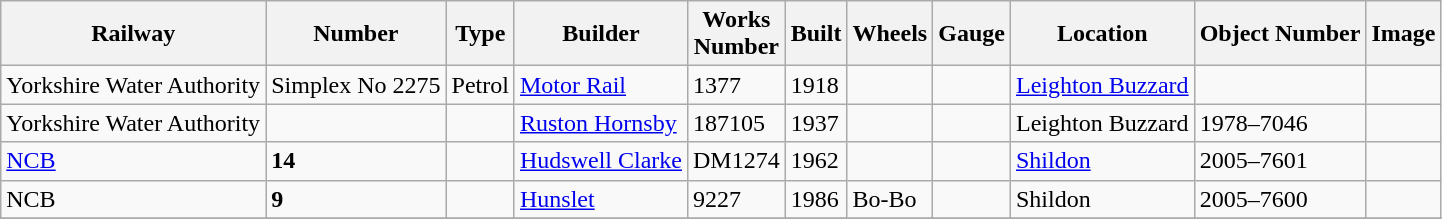<table class="wikitable sortable">
<tr>
<th>Railway</th>
<th>Number</th>
<th>Type</th>
<th>Builder</th>
<th>Works<br>Number</th>
<th>Built</th>
<th>Wheels</th>
<th>Gauge</th>
<th>Location</th>
<th>Object Number</th>
<th>Image</th>
</tr>
<tr>
<td>Yorkshire Water Authority</td>
<td>Simplex No 2275</td>
<td>Petrol</td>
<td><a href='#'>Motor Rail</a></td>
<td>1377</td>
<td>1918</td>
<td></td>
<td></td>
<td><a href='#'>Leighton Buzzard</a></td>
<td></td>
<td></td>
</tr>
<tr>
<td>Yorkshire Water Authority</td>
<td></td>
<td></td>
<td><a href='#'>Ruston Hornsby</a></td>
<td>187105</td>
<td>1937</td>
<td></td>
<td></td>
<td>Leighton Buzzard</td>
<td>1978–7046</td>
<td></td>
</tr>
<tr>
<td><a href='#'>NCB</a></td>
<td><strong>14</strong></td>
<td></td>
<td><a href='#'>Hudswell Clarke</a></td>
<td>DM1274</td>
<td>1962</td>
<td></td>
<td></td>
<td><a href='#'>Shildon</a></td>
<td>2005–7601</td>
<td></td>
</tr>
<tr>
<td>NCB </td>
<td><strong>9</strong></td>
<td></td>
<td><a href='#'>Hunslet</a></td>
<td>9227</td>
<td>1986</td>
<td>Bo-Bo</td>
<td></td>
<td>Shildon</td>
<td>2005–7600</td>
<td></td>
</tr>
<tr>
</tr>
</table>
